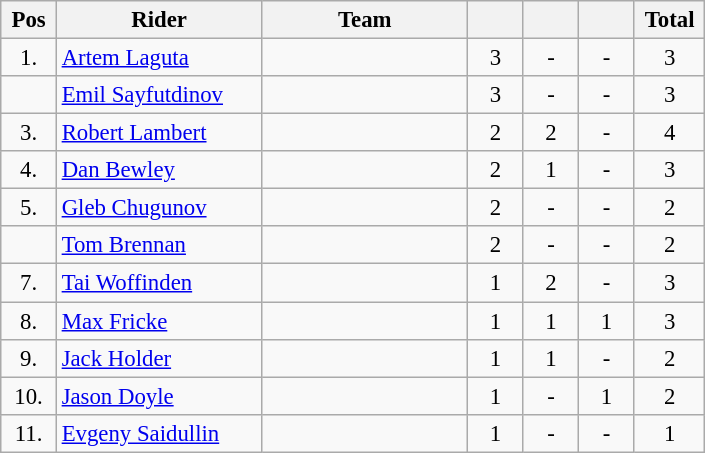<table class="wikitable" style="font-size: 95%">
<tr>
<th width=30px>Pos</th>
<th style="width:130px;">Rider</th>
<th style="width:130px;">Team</th>
<th width=30px ></th>
<th width=30px ></th>
<th width=30px ></th>
<th width=40px>Total</th>
</tr>
<tr align=center>
<td>1.</td>
<td align=left><a href='#'>Artem Laguta</a></td>
<td align=left></td>
<td>3</td>
<td>-</td>
<td>-</td>
<td>3</td>
</tr>
<tr align=center>
<td></td>
<td align=left><a href='#'>Emil Sayfutdinov</a></td>
<td align=left></td>
<td>3</td>
<td>-</td>
<td>-</td>
<td>3</td>
</tr>
<tr align=center>
<td>3.</td>
<td align=left><a href='#'>Robert Lambert</a></td>
<td align=left></td>
<td>2</td>
<td>2</td>
<td>-</td>
<td>4</td>
</tr>
<tr align=center>
<td>4.</td>
<td align=left><a href='#'>Dan Bewley</a></td>
<td align=left></td>
<td>2</td>
<td>1</td>
<td>-</td>
<td>3</td>
</tr>
<tr align=center>
<td>5.</td>
<td align=left><a href='#'>Gleb Chugunov</a></td>
<td align=left></td>
<td>2</td>
<td>-</td>
<td>-</td>
<td>2</td>
</tr>
<tr align=center>
<td></td>
<td align=left><a href='#'>Tom Brennan</a></td>
<td align=left></td>
<td>2</td>
<td>-</td>
<td>-</td>
<td>2</td>
</tr>
<tr align=center>
<td>7.</td>
<td align=left><a href='#'>Tai Woffinden</a></td>
<td align=left></td>
<td>1</td>
<td>2</td>
<td>-</td>
<td>3</td>
</tr>
<tr align=center>
<td>8.</td>
<td align=left><a href='#'>Max Fricke</a></td>
<td align=left></td>
<td>1</td>
<td>1</td>
<td>1</td>
<td>3</td>
</tr>
<tr align=center>
<td>9.</td>
<td align=left><a href='#'>Jack Holder</a></td>
<td align=left></td>
<td>1</td>
<td>1</td>
<td>-</td>
<td>2</td>
</tr>
<tr align=center>
<td>10.</td>
<td align=left><a href='#'>Jason Doyle</a></td>
<td align=left></td>
<td>1</td>
<td>-</td>
<td>1</td>
<td>2</td>
</tr>
<tr align=center>
<td>11.</td>
<td align=left><a href='#'>Evgeny Saidullin</a></td>
<td align=left></td>
<td>1</td>
<td>-</td>
<td>-</td>
<td>1</td>
</tr>
</table>
